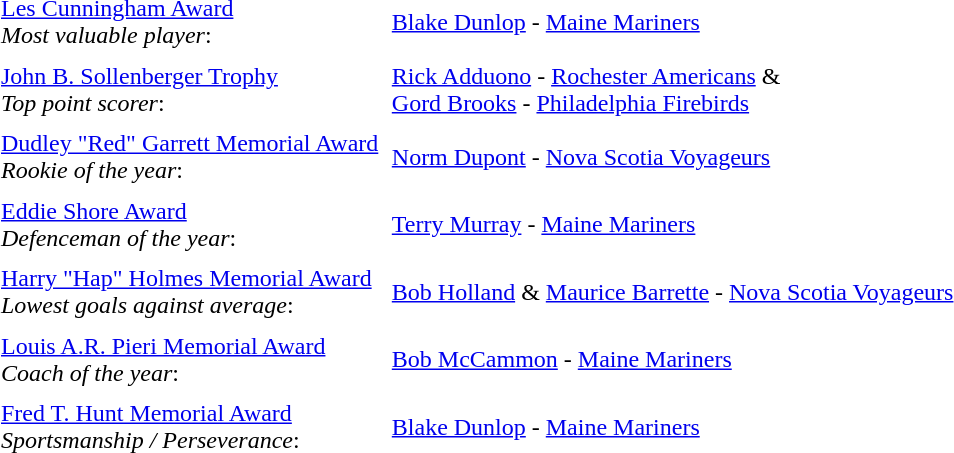<table cellpadding="3" cellspacing="3">
<tr>
<td><a href='#'>Les Cunningham Award</a><br><em>Most valuable player</em>:</td>
<td><a href='#'>Blake Dunlop</a> - <a href='#'>Maine Mariners</a></td>
</tr>
<tr>
<td><a href='#'>John B. Sollenberger Trophy</a><br><em>Top point scorer</em>:</td>
<td><a href='#'>Rick Adduono</a> - <a href='#'>Rochester Americans</a> & <br> <a href='#'>Gord Brooks</a> - <a href='#'>Philadelphia Firebirds</a></td>
</tr>
<tr>
<td><a href='#'>Dudley "Red" Garrett Memorial Award</a><br><em>Rookie of the year</em>:</td>
<td><a href='#'>Norm Dupont</a> - <a href='#'>Nova Scotia Voyageurs</a></td>
</tr>
<tr>
<td><a href='#'>Eddie Shore Award</a><br><em>Defenceman of the year</em>:</td>
<td><a href='#'>Terry Murray</a> - <a href='#'>Maine Mariners</a></td>
</tr>
<tr>
<td><a href='#'>Harry "Hap" Holmes Memorial Award</a><br><em>Lowest goals against average</em>:</td>
<td><a href='#'>Bob Holland</a> & <a href='#'>Maurice Barrette</a> - <a href='#'>Nova Scotia Voyageurs</a></td>
</tr>
<tr>
<td><a href='#'>Louis A.R. Pieri Memorial Award</a><br><em>Coach of the year</em>:</td>
<td><a href='#'>Bob McCammon</a> - <a href='#'>Maine Mariners</a></td>
</tr>
<tr>
<td><a href='#'>Fred T. Hunt Memorial Award</a><br><em>Sportsmanship / Perseverance</em>:</td>
<td><a href='#'>Blake Dunlop</a> - <a href='#'>Maine Mariners</a></td>
</tr>
</table>
